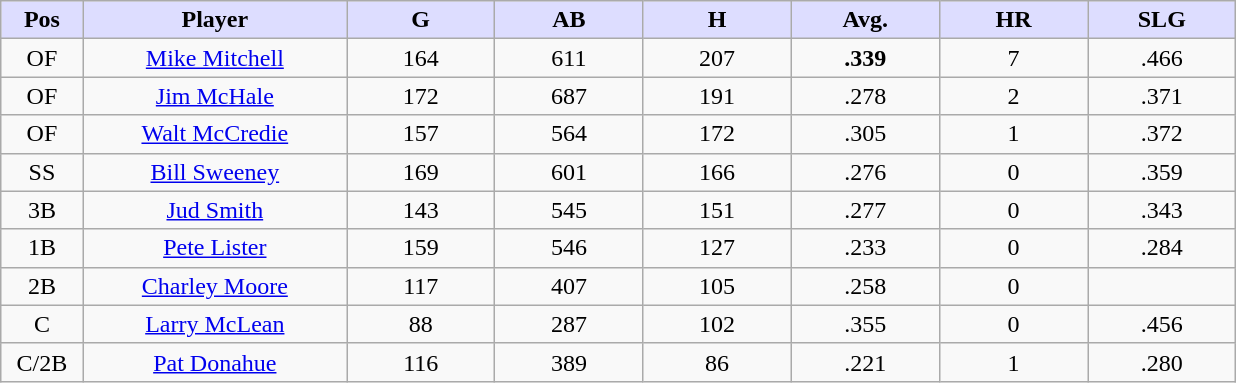<table class="wikitable sortable">
<tr>
<th style="background:#ddf; width:5%;">Pos</th>
<th style="background:#ddf; width:16%;">Player</th>
<th style="background:#ddf; width:9%;">G</th>
<th style="background:#ddf; width:9%;">AB</th>
<th style="background:#ddf; width:9%;">H</th>
<th style="background:#ddf; width:9%;">Avg.</th>
<th style="background:#ddf; width:9%;">HR</th>
<th style="background:#ddf; width:9%;">SLG</th>
</tr>
<tr style="text-align:center;">
<td>OF</td>
<td><a href='#'>Mike Mitchell</a></td>
<td>164</td>
<td>611</td>
<td>207</td>
<td><strong>.339</strong></td>
<td>7</td>
<td>.466</td>
</tr>
<tr style="text-align:center;">
<td>OF</td>
<td><a href='#'>Jim McHale</a></td>
<td>172</td>
<td>687</td>
<td>191</td>
<td>.278</td>
<td>2</td>
<td>.371</td>
</tr>
<tr style="text-align:center;">
<td>OF</td>
<td><a href='#'>Walt McCredie</a></td>
<td>157</td>
<td>564</td>
<td>172</td>
<td>.305</td>
<td>1</td>
<td>.372</td>
</tr>
<tr style="text-align:center;">
<td>SS</td>
<td><a href='#'>Bill Sweeney</a></td>
<td>169</td>
<td>601</td>
<td>166</td>
<td>.276</td>
<td>0</td>
<td>.359</td>
</tr>
<tr style="text-align:center;">
<td>3B</td>
<td><a href='#'>Jud Smith</a></td>
<td>143</td>
<td>545</td>
<td>151</td>
<td>.277</td>
<td>0</td>
<td>.343</td>
</tr>
<tr style="text-align:center;">
<td>1B</td>
<td><a href='#'>Pete Lister</a></td>
<td>159</td>
<td>546</td>
<td>127</td>
<td>.233</td>
<td>0</td>
<td>.284</td>
</tr>
<tr style="text-align:center;">
<td>2B</td>
<td><a href='#'>Charley Moore</a></td>
<td>117</td>
<td>407</td>
<td>105</td>
<td>.258</td>
<td>0</td>
<td></td>
</tr>
<tr style="text-align:center;">
<td>C</td>
<td><a href='#'>Larry McLean</a></td>
<td>88</td>
<td>287</td>
<td>102</td>
<td>.355</td>
<td>0</td>
<td>.456</td>
</tr>
<tr style="text-align:center;">
<td>C/2B</td>
<td><a href='#'>Pat Donahue</a></td>
<td>116</td>
<td>389</td>
<td>86</td>
<td>.221</td>
<td>1</td>
<td>.280</td>
</tr>
</table>
